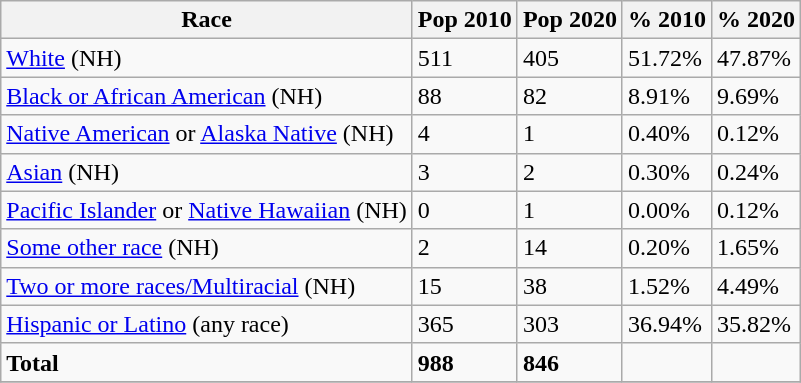<table class="wikitable">
<tr>
<th>Race</th>
<th>Pop 2010</th>
<th>Pop 2020</th>
<th>% 2010</th>
<th>% 2020</th>
</tr>
<tr>
<td><a href='#'>White</a> (NH)</td>
<td>511</td>
<td>405</td>
<td>51.72%</td>
<td>47.87%</td>
</tr>
<tr>
<td><a href='#'>Black or African American</a> (NH)</td>
<td>88</td>
<td>82</td>
<td>8.91%</td>
<td>9.69%</td>
</tr>
<tr>
<td><a href='#'>Native American</a> or <a href='#'>Alaska Native</a> (NH)</td>
<td>4</td>
<td>1</td>
<td>0.40%</td>
<td>0.12%</td>
</tr>
<tr>
<td><a href='#'>Asian</a> (NH)</td>
<td>3</td>
<td>2</td>
<td>0.30%</td>
<td>0.24%</td>
</tr>
<tr>
<td><a href='#'>Pacific Islander</a> or <a href='#'>Native Hawaiian</a> (NH)</td>
<td>0</td>
<td>1</td>
<td>0.00%</td>
<td>0.12%</td>
</tr>
<tr>
<td><a href='#'>Some other race</a> (NH)</td>
<td>2</td>
<td>14</td>
<td>0.20%</td>
<td>1.65%</td>
</tr>
<tr>
<td><a href='#'>Two or more races/Multiracial</a> (NH)</td>
<td>15</td>
<td>38</td>
<td>1.52%</td>
<td>4.49%</td>
</tr>
<tr>
<td><a href='#'>Hispanic or Latino</a> (any race)</td>
<td>365</td>
<td>303</td>
<td>36.94%</td>
<td>35.82%</td>
</tr>
<tr>
<td><strong>Total</strong></td>
<td><strong>988</strong></td>
<td><strong>846</strong></td>
<td></td>
<td></td>
</tr>
<tr>
</tr>
</table>
